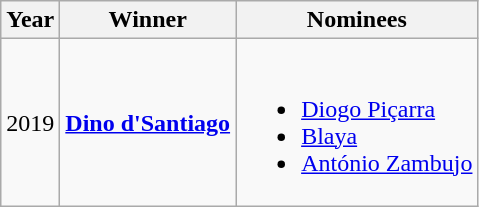<table class="wikitable sortable">
<tr>
<th>Year</th>
<th>Winner</th>
<th>Nominees</th>
</tr>
<tr>
<td align="center">2019</td>
<td align="center"><strong><a href='#'>Dino d'Santiago</a></strong></td>
<td><br><ul><li><a href='#'>Diogo Piçarra</a></li><li><a href='#'>Blaya</a></li><li><a href='#'>António Zambujo</a></li></ul></td>
</tr>
</table>
